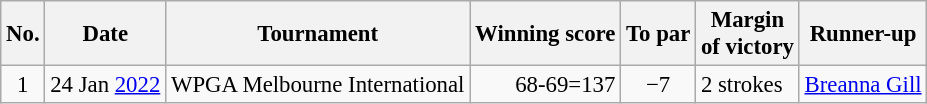<table class="wikitable" style="font-size:95%;">
<tr>
<th>No.</th>
<th>Date</th>
<th>Tournament</th>
<th>Winning score</th>
<th>To par</th>
<th>Margin<br>of victory</th>
<th>Runner-up</th>
</tr>
<tr>
<td align=center>1</td>
<td align=right>24 Jan <a href='#'>2022</a></td>
<td>WPGA Melbourne International</td>
<td align=right>68-69=137</td>
<td align=center>−7</td>
<td>2 strokes</td>
<td> <a href='#'>Breanna Gill</a></td>
</tr>
</table>
